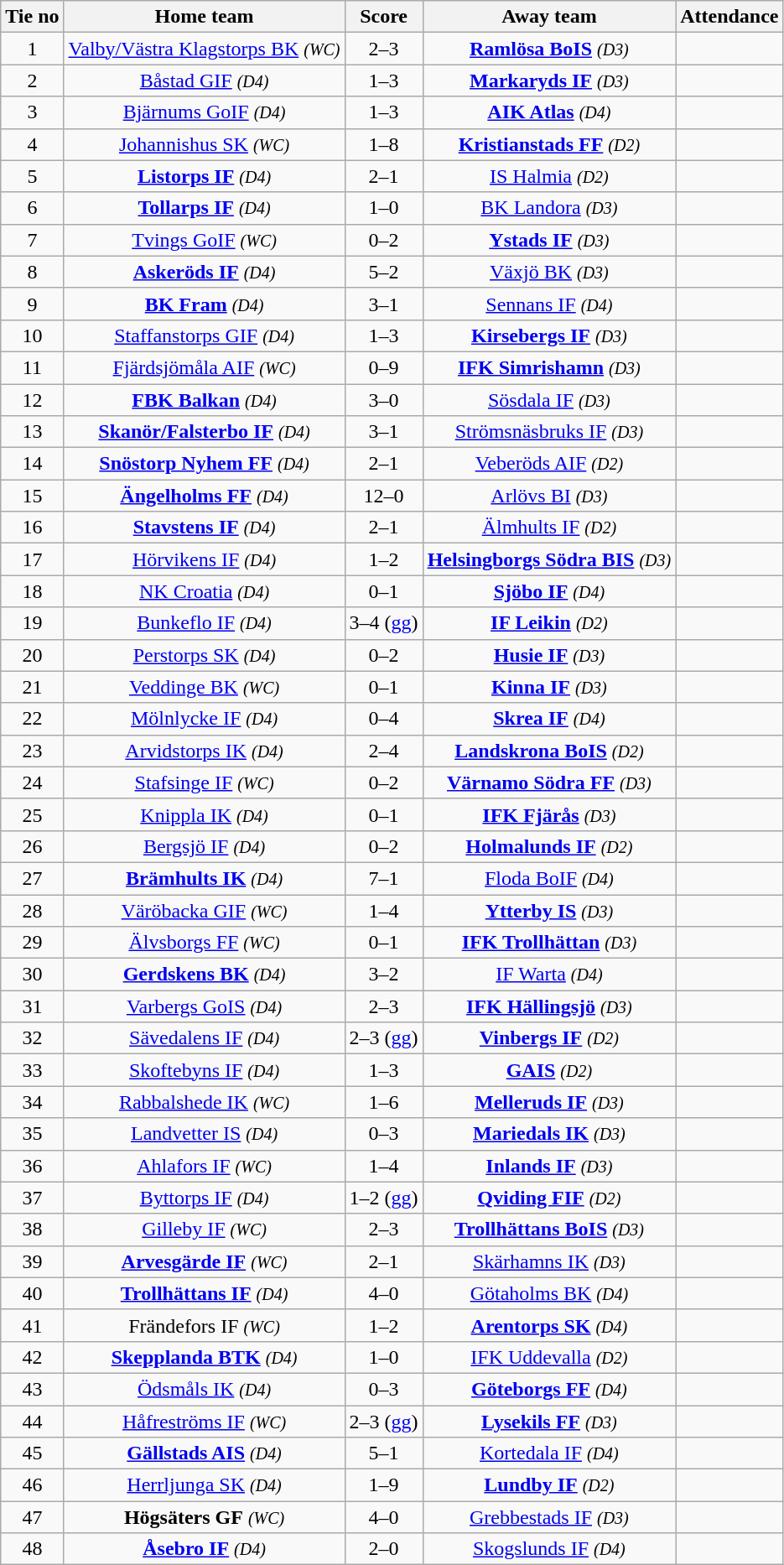<table class="wikitable" style="text-align:center">
<tr>
<th style= width="40px">Tie no</th>
<th style= width="150px">Home team</th>
<th style= width="60px">Score</th>
<th style= width="150px">Away team</th>
<th style= width="30px">Attendance</th>
</tr>
<tr>
<td>1</td>
<td><a href='#'>Valby/Västra Klagstorps BK</a> <em><small>(WC)</small></em></td>
<td>2–3</td>
<td><strong><a href='#'>Ramlösa BoIS</a></strong> <em><small>(D3)</small></em></td>
</tr>
<tr>
<td>2</td>
<td><a href='#'>Båstad GIF</a> <em><small>(D4)</small></em></td>
<td>1–3</td>
<td><strong><a href='#'>Markaryds IF</a></strong> <em><small>(D3)</small></em></td>
<td></td>
</tr>
<tr>
<td>3</td>
<td><a href='#'>Bjärnums GoIF</a> <em><small>(D4)</small></em></td>
<td>1–3</td>
<td><strong><a href='#'>AIK Atlas</a></strong> <em><small>(D4)</small></em></td>
<td></td>
</tr>
<tr>
<td>4</td>
<td><a href='#'>Johannishus SK</a> <em><small>(WC)</small></em></td>
<td>1–8</td>
<td><strong><a href='#'>Kristianstads FF</a></strong> <em><small>(D2)</small></em></td>
<td></td>
</tr>
<tr>
<td>5</td>
<td><strong><a href='#'>Listorps IF</a></strong> <em><small>(D4)</small></em></td>
<td>2–1</td>
<td><a href='#'>IS Halmia</a> <em><small>(D2)</small></em></td>
<td></td>
</tr>
<tr>
<td>6</td>
<td><strong><a href='#'>Tollarps IF</a></strong> <em><small>(D4)</small></em></td>
<td>1–0</td>
<td><a href='#'>BK Landora</a> <em><small>(D3)</small></em></td>
<td></td>
</tr>
<tr>
<td>7</td>
<td><a href='#'>Tvings GoIF</a> <em><small>(WC)</small></em></td>
<td>0–2</td>
<td><strong><a href='#'>Ystads IF</a></strong> <em><small>(D3)</small></em></td>
<td></td>
</tr>
<tr>
<td>8</td>
<td><strong><a href='#'>Askeröds IF</a></strong> <em><small>(D4)</small></em></td>
<td>5–2</td>
<td><a href='#'>Växjö BK</a> <em><small>(D3)</small></em></td>
<td></td>
</tr>
<tr>
<td>9</td>
<td><strong><a href='#'>BK Fram</a></strong> <em><small>(D4)</small></em></td>
<td>3–1</td>
<td><a href='#'>Sennans IF</a> <em><small>(D4)</small></em></td>
<td></td>
</tr>
<tr>
<td>10</td>
<td><a href='#'>Staffanstorps GIF</a> <em><small>(D4)</small></em></td>
<td>1–3</td>
<td><strong><a href='#'>Kirsebergs IF</a></strong> <em><small>(D3)</small></em></td>
<td></td>
</tr>
<tr>
<td>11</td>
<td><a href='#'>Fjärdsjömåla AIF</a> <em><small>(WC)</small></em></td>
<td>0–9</td>
<td><strong><a href='#'>IFK Simrishamn</a></strong> <em><small>(D3)</small></em></td>
<td></td>
</tr>
<tr>
<td>12</td>
<td><strong><a href='#'>FBK Balkan</a></strong> <em><small>(D4)</small></em></td>
<td>3–0</td>
<td><a href='#'>Sösdala IF</a> <em><small>(D3)</small></em></td>
<td></td>
</tr>
<tr>
<td>13</td>
<td><strong><a href='#'>Skanör/Falsterbo IF</a></strong> <em><small>(D4)</small></em></td>
<td>3–1</td>
<td><a href='#'>Strömsnäsbruks IF</a> <em><small>(D3)</small></em></td>
<td></td>
</tr>
<tr>
<td>14</td>
<td><strong><a href='#'>Snöstorp Nyhem FF</a></strong> <em><small>(D4)</small></em></td>
<td>2–1</td>
<td><a href='#'>Veberöds AIF</a> <em><small>(D2)</small></em></td>
<td></td>
</tr>
<tr>
<td>15</td>
<td><strong><a href='#'>Ängelholms FF</a></strong> <em><small>(D4)</small></em></td>
<td>12–0</td>
<td><a href='#'>Arlövs BI</a> <em><small>(D3)</small></em></td>
<td></td>
</tr>
<tr>
<td>16</td>
<td><strong><a href='#'>Stavstens IF</a></strong> <em><small>(D4)</small></em></td>
<td>2–1</td>
<td><a href='#'>Älmhults IF</a> <em><small>(D2)</small></em></td>
<td></td>
</tr>
<tr>
<td>17</td>
<td><a href='#'>Hörvikens IF</a> <em><small>(D4)</small></em></td>
<td>1–2</td>
<td><strong><a href='#'>Helsingborgs Södra BIS</a></strong> <em><small>(D3)</small></em></td>
<td></td>
</tr>
<tr>
<td>18</td>
<td><a href='#'>NK Croatia</a> <em><small>(D4)</small></em></td>
<td>0–1</td>
<td><strong><a href='#'>Sjöbo IF</a></strong> <em><small>(D4)</small></em></td>
<td></td>
</tr>
<tr>
<td>19</td>
<td><a href='#'>Bunkeflo IF</a> <em><small>(D4)</small></em></td>
<td>3–4 (<a href='#'>gg</a>)</td>
<td><strong><a href='#'>IF Leikin</a></strong> <em><small>(D2)</small></em></td>
<td></td>
</tr>
<tr>
<td>20</td>
<td><a href='#'>Perstorps SK</a> <em><small>(D4)</small></em></td>
<td>0–2</td>
<td><strong><a href='#'>Husie IF</a></strong> <em><small>(D3)</small></em></td>
<td></td>
</tr>
<tr>
<td>21</td>
<td><a href='#'>Veddinge BK</a> <em><small>(WC)</small></em></td>
<td>0–1</td>
<td><strong><a href='#'>Kinna IF</a></strong> <em><small>(D3)</small></em></td>
<td></td>
</tr>
<tr>
<td>22</td>
<td><a href='#'>Mölnlycke IF</a> <em><small>(D4)</small></em></td>
<td>0–4</td>
<td><strong><a href='#'>Skrea IF</a></strong> <em><small>(D4)</small></em></td>
<td></td>
</tr>
<tr>
<td>23</td>
<td><a href='#'>Arvidstorps IK</a> <em><small>(D4)</small></em></td>
<td>2–4</td>
<td><strong><a href='#'>Landskrona BoIS</a></strong> <em><small>(D2)</small></em></td>
<td></td>
</tr>
<tr>
<td>24</td>
<td><a href='#'>Stafsinge IF</a> <em><small>(WC)</small></em></td>
<td>0–2</td>
<td><strong><a href='#'>Värnamo Södra FF</a></strong> <em><small>(D3)</small></em></td>
<td></td>
</tr>
<tr>
<td>25</td>
<td><a href='#'>Knippla IK</a> <em><small>(D4)</small></em></td>
<td>0–1</td>
<td><strong><a href='#'>IFK Fjärås</a></strong> <em><small>(D3)</small></em></td>
<td></td>
</tr>
<tr>
<td>26</td>
<td><a href='#'>Bergsjö IF</a> <em><small>(D4)</small></em></td>
<td>0–2</td>
<td><strong><a href='#'>Holmalunds IF</a></strong> <em><small>(D2)</small></em></td>
<td></td>
</tr>
<tr>
<td>27</td>
<td><strong><a href='#'>Brämhults IK</a></strong> <em><small>(D4)</small></em></td>
<td>7–1</td>
<td><a href='#'>Floda BoIF</a> <em><small>(D4)</small></em></td>
<td></td>
</tr>
<tr>
<td>28</td>
<td><a href='#'>Väröbacka GIF</a> <em><small>(WC)</small></em></td>
<td>1–4</td>
<td><strong><a href='#'>Ytterby IS</a></strong> <em><small>(D3)</small></em></td>
<td></td>
</tr>
<tr>
<td>29</td>
<td><a href='#'>Älvsborgs FF</a> <em><small>(WC)</small></em></td>
<td>0–1</td>
<td><strong><a href='#'>IFK Trollhättan</a></strong> <em><small>(D3)</small></em></td>
<td></td>
</tr>
<tr>
<td>30</td>
<td><strong><a href='#'>Gerdskens BK</a></strong> <em><small>(D4)</small></em></td>
<td>3–2</td>
<td><a href='#'>IF Warta</a> <em><small>(D4)</small></em></td>
<td></td>
</tr>
<tr>
<td>31</td>
<td><a href='#'>Varbergs GoIS</a> <em><small>(D4)</small></em></td>
<td>2–3</td>
<td><strong><a href='#'>IFK Hällingsjö</a></strong> <em><small>(D3)</small></em></td>
<td></td>
</tr>
<tr>
<td>32</td>
<td><a href='#'>Sävedalens IF</a> <em><small>(D4)</small></em></td>
<td>2–3 (<a href='#'>gg</a>)</td>
<td><strong><a href='#'>Vinbergs IF</a></strong> <em><small>(D2)</small></em></td>
<td></td>
</tr>
<tr>
<td>33</td>
<td><a href='#'>Skoftebyns IF</a> <em><small>(D4)</small></em></td>
<td>1–3</td>
<td><strong><a href='#'>GAIS</a></strong> <em><small>(D2)</small></em></td>
<td></td>
</tr>
<tr>
<td>34</td>
<td><a href='#'>Rabbalshede IK</a> <em><small>(WC)</small></em></td>
<td>1–6</td>
<td><strong><a href='#'>Melleruds IF</a></strong> <em><small>(D3)</small></em></td>
<td></td>
</tr>
<tr>
<td>35</td>
<td><a href='#'>Landvetter IS</a> <em><small>(D4)</small></em></td>
<td>0–3</td>
<td><strong><a href='#'>Mariedals IK</a></strong> <em><small>(D3)</small></em></td>
<td></td>
</tr>
<tr>
<td>36</td>
<td><a href='#'>Ahlafors IF</a> <em><small>(WC)</small></em></td>
<td>1–4</td>
<td><strong><a href='#'>Inlands IF</a></strong> <em><small>(D3)</small></em></td>
<td></td>
</tr>
<tr>
<td>37</td>
<td><a href='#'>Byttorps IF</a> <em><small>(D4)</small></em></td>
<td>1–2 (<a href='#'>gg</a>)</td>
<td><strong><a href='#'>Qviding FIF</a></strong> <em><small>(D2)</small></em></td>
<td></td>
</tr>
<tr>
<td>38</td>
<td><a href='#'>Gilleby IF</a> <em><small>(WC)</small></em></td>
<td>2–3</td>
<td><strong><a href='#'>Trollhättans BoIS</a></strong> <em><small>(D3)</small></em></td>
<td></td>
</tr>
<tr>
<td>39</td>
<td><strong><a href='#'>Arvesgärde IF</a></strong> <em><small>(WC)</small></em></td>
<td>2–1</td>
<td><a href='#'>Skärhamns IK</a> <em><small>(D3)</small></em></td>
<td></td>
</tr>
<tr>
<td>40</td>
<td><strong><a href='#'>Trollhättans IF</a></strong> <em><small>(D4)</small></em></td>
<td>4–0</td>
<td><a href='#'>Götaholms BK</a> <em><small>(D4)</small></em></td>
<td></td>
</tr>
<tr>
<td>41</td>
<td>Frändefors IF <em><small>(WC)</small></em></td>
<td>1–2</td>
<td><strong><a href='#'>Arentorps SK</a></strong> <em><small>(D4)</small></em></td>
<td></td>
</tr>
<tr>
<td>42</td>
<td><strong><a href='#'>Skepplanda BTK</a></strong> <em><small>(D4)</small></em></td>
<td>1–0</td>
<td><a href='#'>IFK Uddevalla</a> <em><small>(D2)</small></em></td>
<td></td>
</tr>
<tr>
<td>43</td>
<td><a href='#'>Ödsmåls IK</a> <em><small>(D4)</small></em></td>
<td>0–3</td>
<td><strong><a href='#'>Göteborgs FF</a></strong> <em><small>(D4)</small></em></td>
<td></td>
</tr>
<tr>
<td>44</td>
<td><a href='#'>Håfreströms IF</a> <em><small>(WC)</small></em></td>
<td>2–3 (<a href='#'>gg</a>)</td>
<td><strong><a href='#'>Lysekils FF</a></strong> <em><small>(D3)</small></em></td>
<td></td>
</tr>
<tr>
<td>45</td>
<td><strong><a href='#'>Gällstads AIS</a></strong> <em><small>(D4)</small></em></td>
<td>5–1</td>
<td><a href='#'>Kortedala IF</a> <em><small>(D4)</small></em></td>
<td></td>
</tr>
<tr>
<td>46</td>
<td><a href='#'>Herrljunga SK</a> <em><small>(D4)</small></em></td>
<td>1–9</td>
<td><strong><a href='#'>Lundby IF</a></strong> <em><small>(D2)</small></em></td>
<td></td>
</tr>
<tr>
<td>47</td>
<td><strong>Högsäters GF</strong> <em><small>(WC)</small></em></td>
<td>4–0</td>
<td><a href='#'>Grebbestads IF</a> <em><small>(D3)</small></em></td>
<td></td>
</tr>
<tr>
<td>48</td>
<td><strong><a href='#'>Åsebro IF</a></strong> <em><small>(D4)</small></em></td>
<td>2–0</td>
<td><a href='#'>Skogslunds IF</a> <em><small>(D4)</small></em></td>
<td></td>
</tr>
</table>
